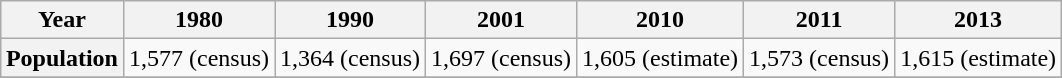<table class="wikitable" style="margin-left:auto; margin-right:auto; text-align:center;">
<tr>
<th>Year</th>
<th>1980</th>
<th>1990</th>
<th>2001</th>
<th>2010</th>
<th>2011</th>
<th>2013</th>
</tr>
<tr>
<th>Population</th>
<td>1,577 (census)</td>
<td>1,364 (census)</td>
<td>1,697 (census)</td>
<td>1,605 (estimate)</td>
<td>1,573 (census)</td>
<td>1,615 (estimate)</td>
</tr>
<tr>
</tr>
</table>
